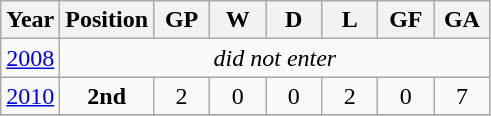<table class="wikitable" style="text-align: center;">
<tr>
<th>Year</th>
<th>Position</th>
<th width=30>GP</th>
<th width=30>W</th>
<th width=30>D</th>
<th width=30>L</th>
<th width=30>GF</th>
<th width=30>GA</th>
</tr>
<tr>
<td> <a href='#'>2008</a></td>
<td colspan=7><em>did not enter</em></td>
</tr>
<tr>
<td> <a href='#'>2010</a></td>
<td><strong>2nd</strong></td>
<td>2</td>
<td>0</td>
<td>0</td>
<td>2</td>
<td>0</td>
<td>7</td>
</tr>
<tr>
</tr>
</table>
